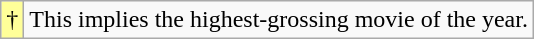<table class="wikitable">
<tr>
<td style="background-color:#FFFF99">†</td>
<td>This implies the highest-grossing movie of the year.</td>
</tr>
</table>
